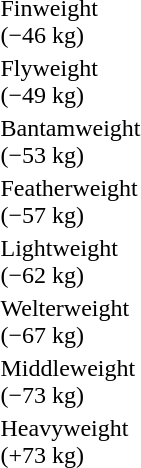<table>
<tr>
<td rowspan=2>Finweight <br>(−46 kg) </td>
<td rowspan=2></td>
<td rowspan=2></td>
<td></td>
</tr>
<tr>
<td></td>
</tr>
<tr>
<td rowspan=2>Flyweight<br>(−49 kg) </td>
<td rowspan=2></td>
<td rowspan=2></td>
<td></td>
</tr>
<tr>
<td></td>
</tr>
<tr>
<td rowspan=2>Bantamweight<br>(−53 kg) </td>
<td rowspan=2></td>
<td rowspan=2></td>
<td></td>
</tr>
<tr>
<td></td>
</tr>
<tr>
<td rowspan=2>Featherweight<br>(−57 kg) </td>
<td rowspan=2></td>
<td rowspan=2></td>
<td></td>
</tr>
<tr>
<td></td>
</tr>
<tr>
<td rowspan=2>Lightweight<br>(−62 kg) </td>
<td rowspan=2></td>
<td rowspan=2></td>
<td></td>
</tr>
<tr>
<td></td>
</tr>
<tr>
<td rowspan=2>Welterweight<br>(−67 kg) </td>
<td rowspan=2></td>
<td rowspan=2></td>
<td></td>
</tr>
<tr>
<td></td>
</tr>
<tr>
<td rowspan=2>Middleweight<br>(−73 kg) </td>
<td rowspan=2></td>
<td rowspan=2></td>
<td></td>
</tr>
<tr>
<td></td>
</tr>
<tr>
<td rowspan=2>Heavyweight<br>(+73 kg) </td>
<td rowspan=2></td>
<td rowspan=2></td>
<td></td>
</tr>
<tr>
<td></td>
</tr>
</table>
